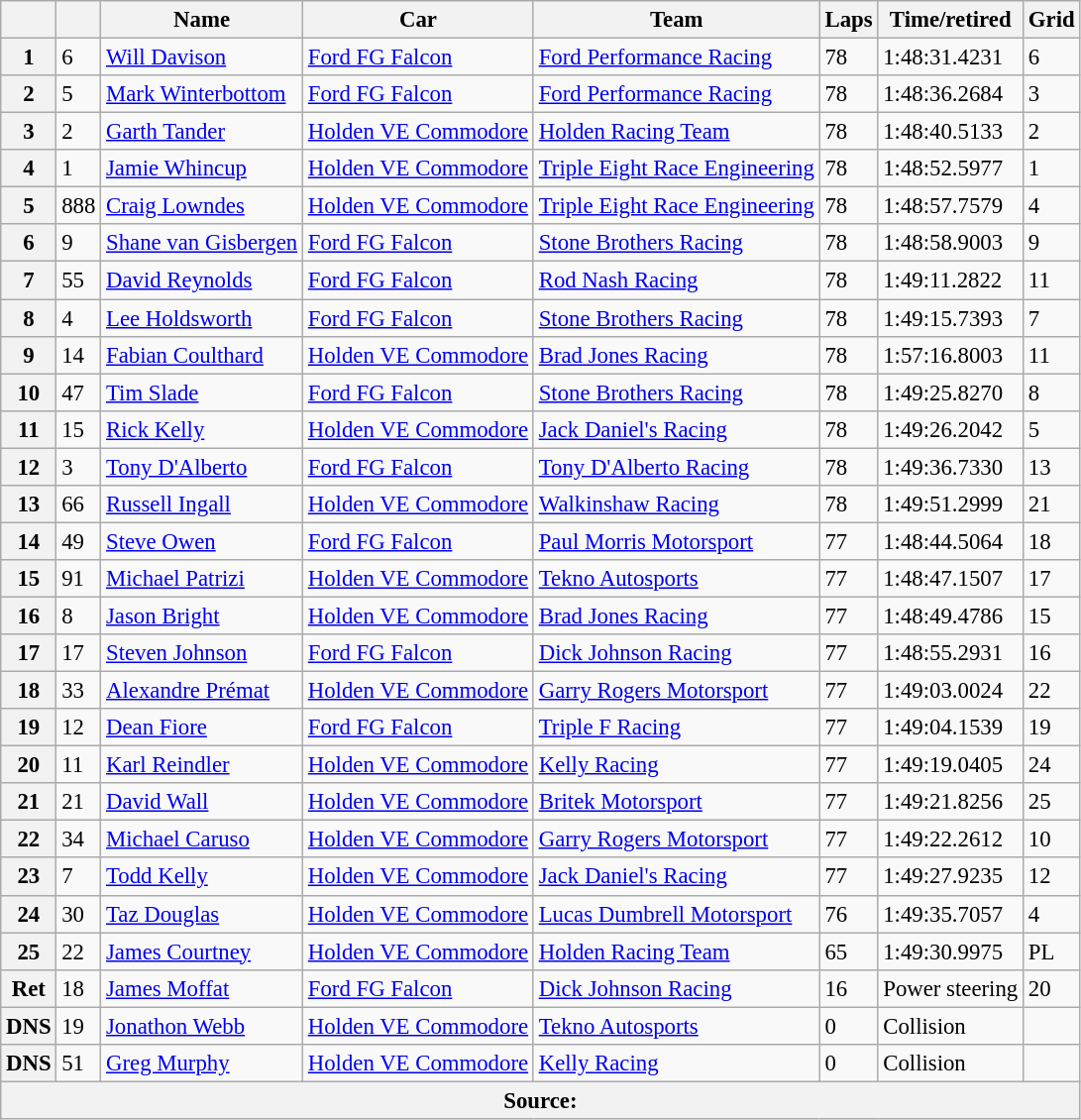<table class="wikitable" style="font-size: 95%;">
<tr>
<th></th>
<th></th>
<th>Name</th>
<th>Car</th>
<th>Team</th>
<th>Laps</th>
<th>Time/retired</th>
<th>Grid</th>
</tr>
<tr>
<th>1</th>
<td>6</td>
<td> <a href='#'>Will Davison</a></td>
<td><a href='#'>Ford FG Falcon</a></td>
<td><a href='#'>Ford Performance Racing</a></td>
<td>78</td>
<td>1:48:31.4231</td>
<td>6</td>
</tr>
<tr>
<th>2</th>
<td>5</td>
<td> <a href='#'>Mark Winterbottom</a></td>
<td><a href='#'>Ford FG Falcon</a></td>
<td><a href='#'>Ford Performance Racing</a></td>
<td>78</td>
<td>1:48:36.2684</td>
<td>3</td>
</tr>
<tr>
<th>3</th>
<td>2</td>
<td> <a href='#'>Garth Tander</a></td>
<td><a href='#'>Holden VE Commodore</a></td>
<td><a href='#'>Holden Racing Team</a></td>
<td>78</td>
<td>1:48:40.5133</td>
<td>2</td>
</tr>
<tr>
<th>4</th>
<td>1</td>
<td> <a href='#'>Jamie Whincup</a></td>
<td><a href='#'>Holden VE Commodore</a></td>
<td><a href='#'>Triple Eight Race Engineering</a></td>
<td>78</td>
<td>1:48:52.5977</td>
<td>1</td>
</tr>
<tr>
<th>5</th>
<td>888</td>
<td> <a href='#'>Craig Lowndes</a></td>
<td><a href='#'>Holden VE Commodore</a></td>
<td><a href='#'>Triple Eight Race Engineering</a></td>
<td>78</td>
<td>1:48:57.7579</td>
<td>4</td>
</tr>
<tr>
<th>6</th>
<td>9</td>
<td> <a href='#'>Shane van Gisbergen</a></td>
<td><a href='#'>Ford FG Falcon</a></td>
<td><a href='#'>Stone Brothers Racing</a></td>
<td>78</td>
<td>1:48:58.9003</td>
<td>9</td>
</tr>
<tr>
<th>7</th>
<td>55</td>
<td> <a href='#'>David Reynolds</a></td>
<td><a href='#'>Ford FG Falcon</a></td>
<td><a href='#'>Rod Nash Racing</a></td>
<td>78</td>
<td>1:49:11.2822</td>
<td>11</td>
</tr>
<tr>
<th>8</th>
<td>4</td>
<td> <a href='#'>Lee Holdsworth</a></td>
<td><a href='#'>Ford FG Falcon</a></td>
<td><a href='#'>Stone Brothers Racing</a></td>
<td>78</td>
<td>1:49:15.7393</td>
<td>7</td>
</tr>
<tr>
<th>9</th>
<td>14</td>
<td> <a href='#'>Fabian Coulthard</a></td>
<td><a href='#'>Holden VE Commodore</a></td>
<td><a href='#'>Brad Jones Racing</a></td>
<td>78</td>
<td>1:57:16.8003</td>
<td>11</td>
</tr>
<tr>
<th>10</th>
<td>47</td>
<td> <a href='#'>Tim Slade</a></td>
<td><a href='#'>Ford FG Falcon</a></td>
<td><a href='#'>Stone Brothers Racing</a></td>
<td>78</td>
<td>1:49:25.8270</td>
<td>8</td>
</tr>
<tr>
<th>11</th>
<td>15</td>
<td> <a href='#'>Rick Kelly</a></td>
<td><a href='#'>Holden VE Commodore</a></td>
<td><a href='#'>Jack Daniel's Racing</a></td>
<td>78</td>
<td>1:49:26.2042</td>
<td>5</td>
</tr>
<tr>
<th>12</th>
<td>3</td>
<td> <a href='#'>Tony D'Alberto</a></td>
<td><a href='#'>Ford FG Falcon</a></td>
<td><a href='#'>Tony D'Alberto Racing</a></td>
<td>78</td>
<td>1:49:36.7330</td>
<td>13</td>
</tr>
<tr>
<th>13</th>
<td>66</td>
<td> <a href='#'>Russell Ingall</a></td>
<td><a href='#'>Holden VE Commodore</a></td>
<td><a href='#'>Walkinshaw Racing</a></td>
<td>78</td>
<td>1:49:51.2999</td>
<td>21</td>
</tr>
<tr>
<th>14</th>
<td>49</td>
<td> <a href='#'>Steve Owen</a></td>
<td><a href='#'>Ford FG Falcon</a></td>
<td><a href='#'>Paul Morris Motorsport</a></td>
<td>77</td>
<td>1:48:44.5064</td>
<td>18</td>
</tr>
<tr>
<th>15</th>
<td>91</td>
<td> <a href='#'>Michael Patrizi</a></td>
<td><a href='#'>Holden VE Commodore</a></td>
<td><a href='#'>Tekno Autosports</a></td>
<td>77</td>
<td>1:48:47.1507</td>
<td>17</td>
</tr>
<tr>
<th>16</th>
<td>8</td>
<td> <a href='#'>Jason Bright</a></td>
<td><a href='#'>Holden VE Commodore</a></td>
<td><a href='#'>Brad Jones Racing</a></td>
<td>77</td>
<td>1:48:49.4786</td>
<td>15</td>
</tr>
<tr>
<th>17</th>
<td>17</td>
<td> <a href='#'>Steven Johnson</a></td>
<td><a href='#'>Ford FG Falcon</a></td>
<td><a href='#'>Dick Johnson Racing</a></td>
<td>77</td>
<td>1:48:55.2931</td>
<td>16</td>
</tr>
<tr>
<th>18</th>
<td>33</td>
<td> <a href='#'>Alexandre Prémat</a></td>
<td><a href='#'>Holden VE Commodore</a></td>
<td><a href='#'>Garry Rogers Motorsport</a></td>
<td>77</td>
<td>1:49:03.0024</td>
<td>22</td>
</tr>
<tr>
<th>19</th>
<td>12</td>
<td> <a href='#'>Dean Fiore</a></td>
<td><a href='#'>Ford FG Falcon</a></td>
<td><a href='#'>Triple F Racing</a></td>
<td>77</td>
<td>1:49:04.1539</td>
<td>19</td>
</tr>
<tr>
<th>20</th>
<td>11</td>
<td> <a href='#'>Karl Reindler</a></td>
<td><a href='#'>Holden VE Commodore</a></td>
<td><a href='#'>Kelly Racing</a></td>
<td>77</td>
<td>1:49:19.0405</td>
<td>24</td>
</tr>
<tr>
<th>21</th>
<td>21</td>
<td> <a href='#'>David Wall</a></td>
<td><a href='#'>Holden VE Commodore</a></td>
<td><a href='#'>Britek Motorsport</a></td>
<td>77</td>
<td>1:49:21.8256</td>
<td>25</td>
</tr>
<tr>
<th>22</th>
<td>34</td>
<td> <a href='#'>Michael Caruso</a></td>
<td><a href='#'>Holden VE Commodore</a></td>
<td><a href='#'>Garry Rogers Motorsport</a></td>
<td>77</td>
<td>1:49:22.2612</td>
<td>10</td>
</tr>
<tr>
<th>23</th>
<td>7</td>
<td> <a href='#'>Todd Kelly</a></td>
<td><a href='#'>Holden VE Commodore</a></td>
<td><a href='#'>Jack Daniel's Racing</a></td>
<td>77</td>
<td>1:49:27.9235</td>
<td>12</td>
</tr>
<tr>
<th>24</th>
<td>30</td>
<td> <a href='#'>Taz Douglas</a></td>
<td><a href='#'>Holden VE Commodore</a></td>
<td><a href='#'>Lucas Dumbrell Motorsport</a></td>
<td>76</td>
<td>1:49:35.7057</td>
<td>4</td>
</tr>
<tr>
<th>25</th>
<td>22</td>
<td> <a href='#'>James Courtney</a></td>
<td><a href='#'>Holden VE Commodore</a></td>
<td><a href='#'>Holden Racing Team</a></td>
<td>65</td>
<td>1:49:30.9975</td>
<td>PL</td>
</tr>
<tr>
<th>Ret</th>
<td>18</td>
<td> <a href='#'>James Moffat</a></td>
<td><a href='#'>Ford FG Falcon</a></td>
<td><a href='#'>Dick Johnson Racing</a></td>
<td>16</td>
<td>Power steering</td>
<td>20</td>
</tr>
<tr>
<th>DNS</th>
<td>19</td>
<td> <a href='#'>Jonathon Webb</a></td>
<td><a href='#'>Holden VE Commodore</a></td>
<td><a href='#'>Tekno Autosports</a></td>
<td>0</td>
<td>Collision</td>
<td></td>
</tr>
<tr>
<th>DNS</th>
<td>51</td>
<td> <a href='#'>Greg Murphy</a></td>
<td><a href='#'>Holden VE Commodore</a></td>
<td><a href='#'>Kelly Racing</a></td>
<td>0</td>
<td>Collision</td>
<td></td>
</tr>
<tr>
<th colspan="8">Source:</th>
</tr>
</table>
